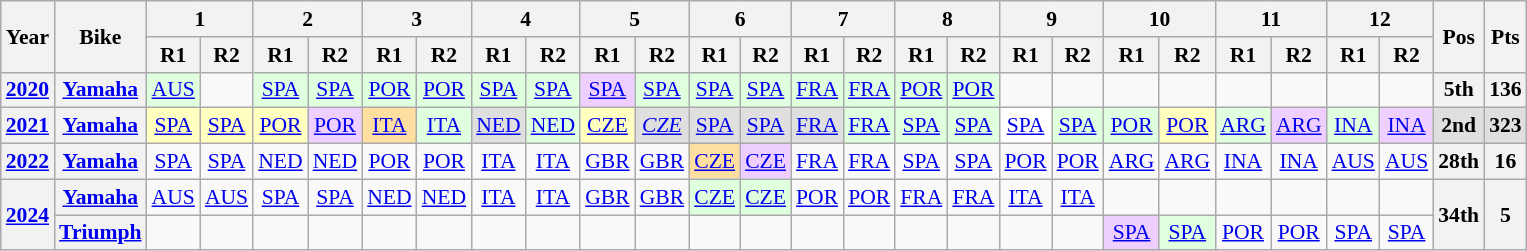<table class="wikitable" style="text-align:center; font-size:90%">
<tr>
<th valign="middle" rowspan=2>Year</th>
<th valign="middle" rowspan=2>Bike</th>
<th colspan=2>1</th>
<th colspan=2>2</th>
<th colspan=2>3</th>
<th colspan=2>4</th>
<th colspan=2>5</th>
<th colspan=2>6</th>
<th colspan=2>7</th>
<th colspan=2>8</th>
<th colspan=2>9</th>
<th colspan=2>10</th>
<th colspan=2>11</th>
<th colspan=2>12</th>
<th rowspan=2>Pos</th>
<th rowspan=2>Pts</th>
</tr>
<tr>
<th>R1</th>
<th>R2</th>
<th>R1</th>
<th>R2</th>
<th>R1</th>
<th>R2</th>
<th>R1</th>
<th>R2</th>
<th>R1</th>
<th>R2</th>
<th>R1</th>
<th>R2</th>
<th>R1</th>
<th>R2</th>
<th>R1</th>
<th>R2</th>
<th>R1</th>
<th>R2</th>
<th>R1</th>
<th>R2</th>
<th>R1</th>
<th>R2</th>
<th>R1</th>
<th>R2</th>
</tr>
<tr>
<th><a href='#'>2020</a></th>
<th><a href='#'>Yamaha</a></th>
<td style="background:#dfffdf;"><a href='#'>AUS</a><br></td>
<td></td>
<td style="background:#dfffdf;"><a href='#'>SPA</a><br></td>
<td style="background:#dfffdf;"><a href='#'>SPA</a><br></td>
<td style="background:#dfffdf;"><a href='#'>POR</a><br></td>
<td style="background:#dfffdf;"><a href='#'>POR</a><br></td>
<td style="background:#dfffdf;"><a href='#'>SPA</a><br></td>
<td style="background:#dfffdf;"><a href='#'>SPA</a><br></td>
<td style="background:#efcfff;"><a href='#'>SPA</a><br></td>
<td style="background:#dfffdf;"><a href='#'>SPA</a><br></td>
<td style="background:#dfffdf;"><a href='#'>SPA</a><br></td>
<td style="background:#dfffdf;"><a href='#'>SPA</a><br></td>
<td style="background:#dfffdf;"><a href='#'>FRA</a><br></td>
<td style="background:#dfffdf;"><a href='#'>FRA</a><br></td>
<td style="background:#dfffdf;"><a href='#'>POR</a><br></td>
<td style="background:#dfffdf;"><a href='#'>POR</a><br></td>
<td></td>
<td></td>
<td></td>
<td></td>
<td></td>
<td></td>
<td></td>
<td></td>
<th>5th</th>
<th>136</th>
</tr>
<tr>
<th><a href='#'>2021</a></th>
<th><a href='#'>Yamaha</a></th>
<td style="background:#ffffbf;"><a href='#'>SPA</a><br></td>
<td style="background:#ffffbf;"><a href='#'>SPA</a><br></td>
<td style="background:#ffffbf;"><a href='#'>POR</a><br></td>
<td style="background:#efcfff;"><a href='#'>POR</a><br></td>
<td style="background:#ffdf9f;"><a href='#'>ITA</a><br></td>
<td style="background:#dfffdf;"><a href='#'>ITA</a><br></td>
<td style="background:#dfdfdf;"><a href='#'>NED</a><br></td>
<td style="background:#dfffdf;"><a href='#'>NED</a><br></td>
<td style="background:#ffffbf;"><a href='#'>CZE</a><br></td>
<td style="background:#dfdfdf;"><em><a href='#'>CZE</a></em><br></td>
<td style="background:#dfdfdf;"><a href='#'>SPA</a><br></td>
<td style="background:#dfdfdf;"><a href='#'>SPA</a><br></td>
<td style="background:#dfdfdf;"><a href='#'>FRA</a><br></td>
<td style="background:#dfffdf;"><a href='#'>FRA</a><br></td>
<td style="background:#dfffdf;"><a href='#'>SPA</a><br></td>
<td style="background:#dfffdf;"><a href='#'>SPA</a><br></td>
<td style="background:#ffffff;"><a href='#'>SPA</a><br></td>
<td style="background:#dfffdf;"><a href='#'>SPA</a><br></td>
<td style="background:#dfffdf;"><a href='#'>POR</a><br></td>
<td style="background:#ffffbf;"><a href='#'>POR</a><br></td>
<td style="background:#dfffdf;"><a href='#'>ARG</a><br></td>
<td style="background:#efcfff;"><a href='#'>ARG</a><br></td>
<td style="background:#dfffdf;"><a href='#'>INA</a><br></td>
<td style="background:#efcfff;"><a href='#'>INA</a><br></td>
<th style="background:#dfdfdf;">2nd</th>
<th style="background:#dfdfdf;">323</th>
</tr>
<tr>
<th><a href='#'>2022</a></th>
<th><a href='#'>Yamaha</a></th>
<td><a href='#'>SPA</a><br></td>
<td><a href='#'>SPA</a><br></td>
<td><a href='#'>NED</a><br></td>
<td><a href='#'>NED</a><br></td>
<td><a href='#'>POR</a><br></td>
<td><a href='#'>POR</a><br></td>
<td><a href='#'>ITA</a><br></td>
<td><a href='#'>ITA</a><br></td>
<td><a href='#'>GBR</a><br></td>
<td><a href='#'>GBR</a><br></td>
<td style="background:#ffdf9f;"><a href='#'>CZE</a><br></td>
<td style="background:#efcfff;"><a href='#'>CZE</a><br></td>
<td><a href='#'>FRA</a><br></td>
<td><a href='#'>FRA</a><br></td>
<td><a href='#'>SPA</a><br></td>
<td><a href='#'>SPA</a><br></td>
<td><a href='#'>POR</a><br></td>
<td><a href='#'>POR</a><br></td>
<td><a href='#'>ARG</a><br></td>
<td><a href='#'>ARG</a><br></td>
<td><a href='#'>INA</a><br></td>
<td><a href='#'>INA</a><br></td>
<td><a href='#'>AUS</a></td>
<td><a href='#'>AUS</a></td>
<th>28th</th>
<th>16</th>
</tr>
<tr>
<th rowspan=2><a href='#'>2024</a></th>
<th><a href='#'>Yamaha</a></th>
<td><a href='#'>AUS</a></td>
<td><a href='#'>AUS</a></td>
<td><a href='#'>SPA</a></td>
<td><a href='#'>SPA</a></td>
<td><a href='#'>NED</a></td>
<td><a href='#'>NED</a></td>
<td><a href='#'>ITA</a></td>
<td><a href='#'>ITA</a></td>
<td><a href='#'>GBR</a></td>
<td><a href='#'>GBR</a></td>
<td style="background:#DFFFDF;"><a href='#'>CZE</a><br></td>
<td style="background:#DFFFDF;"><a href='#'>CZE</a><br></td>
<td><a href='#'>POR</a></td>
<td><a href='#'>POR</a></td>
<td><a href='#'>FRA</a></td>
<td><a href='#'>FRA</a></td>
<td><a href='#'>ITA</a></td>
<td><a href='#'>ITA</a></td>
<td></td>
<td></td>
<td></td>
<td></td>
<td></td>
<td></td>
<th rowspan=2>34th</th>
<th rowspan=2>5</th>
</tr>
<tr>
<th><a href='#'>Triumph</a></th>
<td></td>
<td></td>
<td></td>
<td></td>
<td></td>
<td></td>
<td></td>
<td></td>
<td></td>
<td></td>
<td></td>
<td></td>
<td></td>
<td></td>
<td></td>
<td></td>
<td></td>
<td></td>
<td style="background:#EFCFFF;"><a href='#'>SPA</a><br></td>
<td style="background:#DFFFDF;"><a href='#'>SPA</a><br></td>
<td><a href='#'>POR</a></td>
<td><a href='#'>POR</a></td>
<td><a href='#'>SPA</a></td>
<td><a href='#'>SPA</a></td>
</tr>
</table>
